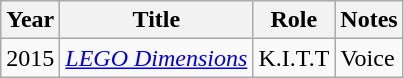<table class="wikitable sortable">
<tr>
<th>Year</th>
<th>Title</th>
<th>Role</th>
<th class="unsortable">Notes</th>
</tr>
<tr>
<td>2015</td>
<td><em><a href='#'>LEGO Dimensions</a></em></td>
<td>K.I.T.T</td>
<td>Voice</td>
</tr>
</table>
